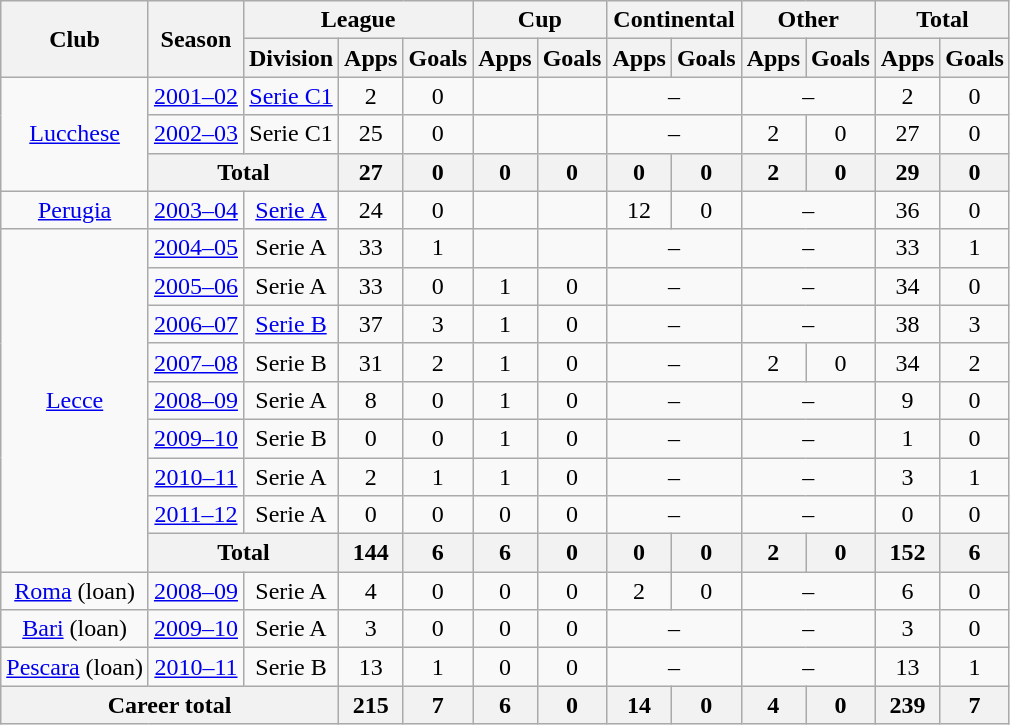<table class="wikitable" style="text-align:center">
<tr>
<th rowspan="2">Club</th>
<th rowspan="2">Season</th>
<th colspan="3">League</th>
<th colspan="2">Cup</th>
<th colspan="2">Continental</th>
<th colspan="2">Other</th>
<th colspan="2">Total</th>
</tr>
<tr>
<th>Division</th>
<th>Apps</th>
<th>Goals</th>
<th>Apps</th>
<th>Goals</th>
<th>Apps</th>
<th>Goals</th>
<th>Apps</th>
<th>Goals</th>
<th>Apps</th>
<th>Goals</th>
</tr>
<tr>
<td rowspan="3"><a href='#'>Lucchese</a></td>
<td><a href='#'>2001–02</a></td>
<td><a href='#'>Serie C1</a></td>
<td>2</td>
<td>0</td>
<td></td>
<td></td>
<td colspan="2">–</td>
<td colspan="2">–</td>
<td>2</td>
<td>0</td>
</tr>
<tr>
<td><a href='#'>2002–03</a></td>
<td>Serie C1</td>
<td>25</td>
<td>0</td>
<td></td>
<td></td>
<td colspan="2">–</td>
<td>2</td>
<td>0</td>
<td>27</td>
<td>0</td>
</tr>
<tr>
<th colspan="2">Total</th>
<th>27</th>
<th>0</th>
<th>0</th>
<th>0</th>
<th>0</th>
<th>0</th>
<th>2</th>
<th>0</th>
<th>29</th>
<th>0</th>
</tr>
<tr>
<td><a href='#'>Perugia</a></td>
<td><a href='#'>2003–04</a></td>
<td><a href='#'>Serie A</a></td>
<td>24</td>
<td>0</td>
<td></td>
<td></td>
<td>12</td>
<td>0</td>
<td colspan="2">–</td>
<td>36</td>
<td>0</td>
</tr>
<tr>
<td rowspan="9"><a href='#'>Lecce</a></td>
<td><a href='#'>2004–05</a></td>
<td>Serie A</td>
<td>33</td>
<td>1</td>
<td></td>
<td></td>
<td colspan="2">–</td>
<td colspan="2">–</td>
<td>33</td>
<td>1</td>
</tr>
<tr>
<td><a href='#'>2005–06</a></td>
<td>Serie A</td>
<td>33</td>
<td>0</td>
<td>1</td>
<td>0</td>
<td colspan="2">–</td>
<td colspan="2">–</td>
<td>34</td>
<td>0</td>
</tr>
<tr>
<td><a href='#'>2006–07</a></td>
<td><a href='#'>Serie B</a></td>
<td>37</td>
<td>3</td>
<td>1</td>
<td>0</td>
<td colspan="2">–</td>
<td colspan="2">–</td>
<td>38</td>
<td>3</td>
</tr>
<tr>
<td><a href='#'>2007–08</a></td>
<td>Serie B</td>
<td>31</td>
<td>2</td>
<td>1</td>
<td>0</td>
<td colspan="2">–</td>
<td>2</td>
<td>0</td>
<td>34</td>
<td>2</td>
</tr>
<tr>
<td><a href='#'>2008–09</a></td>
<td>Serie A</td>
<td>8</td>
<td>0</td>
<td>1</td>
<td>0</td>
<td colspan="2">–</td>
<td colspan="2">–</td>
<td>9</td>
<td>0</td>
</tr>
<tr>
<td><a href='#'>2009–10</a></td>
<td>Serie B</td>
<td>0</td>
<td>0</td>
<td>1</td>
<td>0</td>
<td colspan="2">–</td>
<td colspan="2">–</td>
<td>1</td>
<td>0</td>
</tr>
<tr>
<td><a href='#'>2010–11</a></td>
<td>Serie A</td>
<td>2</td>
<td>1</td>
<td>1</td>
<td>0</td>
<td colspan="2">–</td>
<td colspan="2">–</td>
<td>3</td>
<td>1</td>
</tr>
<tr>
<td><a href='#'>2011–12</a></td>
<td>Serie A</td>
<td>0</td>
<td>0</td>
<td>0</td>
<td>0</td>
<td colspan="2">–</td>
<td colspan="2">–</td>
<td>0</td>
<td>0</td>
</tr>
<tr>
<th colspan="2">Total</th>
<th>144</th>
<th>6</th>
<th>6</th>
<th>0</th>
<th>0</th>
<th>0</th>
<th>2</th>
<th>0</th>
<th>152</th>
<th>6</th>
</tr>
<tr>
<td><a href='#'>Roma</a> (loan)</td>
<td><a href='#'>2008–09</a></td>
<td>Serie A</td>
<td>4</td>
<td>0</td>
<td>0</td>
<td>0</td>
<td>2</td>
<td>0</td>
<td colspan="2">–</td>
<td>6</td>
<td>0</td>
</tr>
<tr>
<td><a href='#'>Bari</a> (loan)</td>
<td><a href='#'>2009–10</a></td>
<td>Serie A</td>
<td>3</td>
<td>0</td>
<td>0</td>
<td>0</td>
<td colspan="2">–</td>
<td colspan="2">–</td>
<td>3</td>
<td>0</td>
</tr>
<tr>
<td><a href='#'>Pescara</a> (loan)</td>
<td><a href='#'>2010–11</a></td>
<td>Serie B</td>
<td>13</td>
<td>1</td>
<td>0</td>
<td>0</td>
<td colspan="2">–</td>
<td colspan="2">–</td>
<td>13</td>
<td>1</td>
</tr>
<tr>
<th colspan="3">Career total</th>
<th>215</th>
<th>7</th>
<th>6</th>
<th>0</th>
<th>14</th>
<th>0</th>
<th>4</th>
<th>0</th>
<th>239</th>
<th>7</th>
</tr>
</table>
